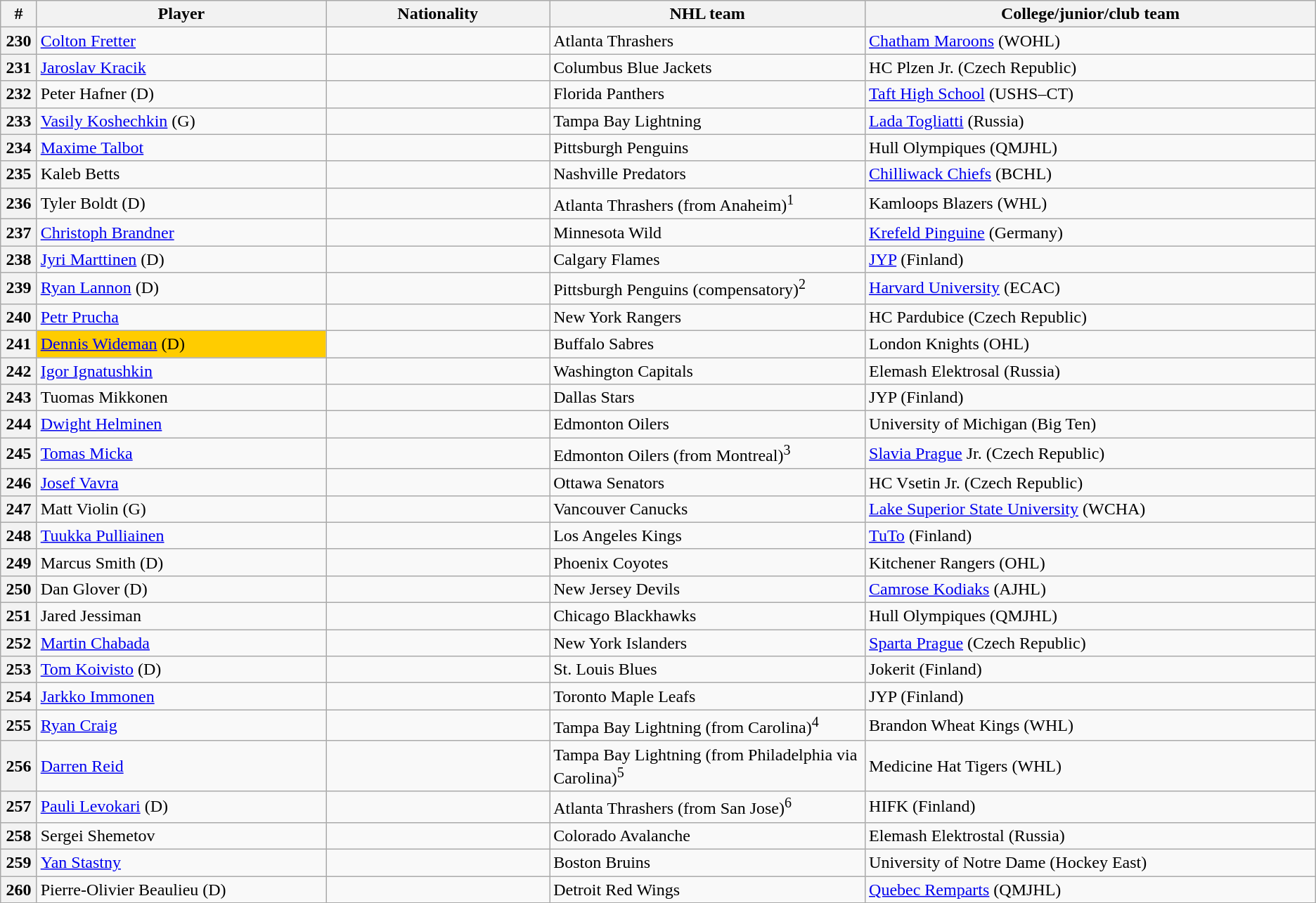<table class="wikitable">
<tr>
<th bgcolor="#DDDDFF" width="2.75%">#</th>
<th bgcolor="#DDDDFF" width="22.0%">Player</th>
<th bgcolor="#DDDDFF" width="17.0%">Nationality</th>
<th bgcolor="#DDDDFF" width="24.0%">NHL team</th>
<th bgcolor="#DDDDFF" width="100.0%">College/junior/club team</th>
</tr>
<tr>
<th>230</th>
<td><a href='#'>Colton Fretter</a></td>
<td></td>
<td>Atlanta Thrashers</td>
<td><a href='#'>Chatham Maroons</a> (WOHL)</td>
</tr>
<tr>
<th>231</th>
<td><a href='#'>Jaroslav Kracik</a></td>
<td></td>
<td>Columbus Blue Jackets</td>
<td>HC Plzen Jr. (Czech Republic)</td>
</tr>
<tr>
<th>232</th>
<td>Peter Hafner (D)</td>
<td></td>
<td>Florida Panthers</td>
<td><a href='#'>Taft High School</a> (USHS–CT)</td>
</tr>
<tr>
<th>233</th>
<td><a href='#'>Vasily Koshechkin</a> (G)</td>
<td></td>
<td>Tampa Bay Lightning</td>
<td><a href='#'>Lada Togliatti</a> (Russia)</td>
</tr>
<tr>
<th>234</th>
<td><a href='#'>Maxime Talbot</a></td>
<td></td>
<td>Pittsburgh Penguins</td>
<td>Hull Olympiques (QMJHL)</td>
</tr>
<tr>
<th>235</th>
<td>Kaleb Betts</td>
<td></td>
<td>Nashville Predators</td>
<td><a href='#'>Chilliwack Chiefs</a> (BCHL)</td>
</tr>
<tr>
<th>236</th>
<td>Tyler Boldt (D)</td>
<td></td>
<td>Atlanta Thrashers (from Anaheim)<sup>1</sup></td>
<td>Kamloops Blazers (WHL)</td>
</tr>
<tr>
<th>237</th>
<td><a href='#'>Christoph Brandner</a></td>
<td></td>
<td>Minnesota Wild</td>
<td><a href='#'>Krefeld Pinguine</a> (Germany)</td>
</tr>
<tr>
<th>238</th>
<td><a href='#'>Jyri Marttinen</a> (D)</td>
<td></td>
<td>Calgary Flames</td>
<td><a href='#'>JYP</a> (Finland)</td>
</tr>
<tr>
<th>239</th>
<td><a href='#'>Ryan Lannon</a> (D)</td>
<td></td>
<td>Pittsburgh Penguins (compensatory)<sup>2</sup></td>
<td><a href='#'>Harvard University</a> (ECAC)</td>
</tr>
<tr>
<th>240</th>
<td><a href='#'>Petr Prucha</a></td>
<td></td>
<td>New York Rangers</td>
<td>HC Pardubice (Czech Republic)</td>
</tr>
<tr>
<th>241</th>
<td bgcolor="#FFCC00"><a href='#'>Dennis Wideman</a> (D)</td>
<td></td>
<td>Buffalo Sabres</td>
<td>London Knights (OHL)</td>
</tr>
<tr>
<th>242</th>
<td><a href='#'>Igor Ignatushkin</a></td>
<td></td>
<td>Washington Capitals</td>
<td>Elemash Elektrosal (Russia)</td>
</tr>
<tr>
<th>243</th>
<td>Tuomas Mikkonen</td>
<td></td>
<td>Dallas Stars</td>
<td>JYP (Finland)</td>
</tr>
<tr>
<th>244</th>
<td><a href='#'>Dwight Helminen</a></td>
<td></td>
<td>Edmonton Oilers</td>
<td>University of Michigan (Big Ten)</td>
</tr>
<tr>
<th>245</th>
<td><a href='#'>Tomas Micka</a></td>
<td></td>
<td>Edmonton Oilers (from Montreal)<sup>3</sup></td>
<td><a href='#'>Slavia Prague</a> Jr. (Czech Republic)</td>
</tr>
<tr>
<th>246</th>
<td><a href='#'>Josef Vavra</a></td>
<td></td>
<td>Ottawa Senators</td>
<td>HC Vsetin Jr. (Czech Republic)</td>
</tr>
<tr>
<th>247</th>
<td>Matt Violin (G)</td>
<td></td>
<td>Vancouver Canucks</td>
<td><a href='#'>Lake Superior State University</a> (WCHA)</td>
</tr>
<tr>
<th>248</th>
<td><a href='#'>Tuukka Pulliainen</a></td>
<td></td>
<td>Los Angeles Kings</td>
<td><a href='#'>TuTo</a> (Finland)</td>
</tr>
<tr>
<th>249</th>
<td>Marcus Smith (D)</td>
<td></td>
<td>Phoenix Coyotes</td>
<td>Kitchener Rangers (OHL)</td>
</tr>
<tr>
<th>250</th>
<td>Dan Glover (D)</td>
<td></td>
<td>New Jersey Devils</td>
<td><a href='#'>Camrose Kodiaks</a> (AJHL)</td>
</tr>
<tr>
<th>251</th>
<td>Jared Jessiman</td>
<td></td>
<td>Chicago Blackhawks</td>
<td>Hull Olympiques (QMJHL)</td>
</tr>
<tr>
<th>252</th>
<td><a href='#'>Martin Chabada</a></td>
<td></td>
<td>New York Islanders</td>
<td><a href='#'>Sparta Prague</a> (Czech Republic)</td>
</tr>
<tr>
<th>253</th>
<td><a href='#'>Tom Koivisto</a> (D)</td>
<td></td>
<td>St. Louis Blues</td>
<td>Jokerit (Finland)</td>
</tr>
<tr>
<th>254</th>
<td><a href='#'>Jarkko Immonen</a></td>
<td></td>
<td>Toronto Maple Leafs</td>
<td>JYP (Finland)</td>
</tr>
<tr>
<th>255</th>
<td><a href='#'>Ryan Craig</a></td>
<td></td>
<td>Tampa Bay Lightning (from Carolina)<sup>4</sup></td>
<td>Brandon Wheat Kings (WHL)</td>
</tr>
<tr>
<th>256</th>
<td><a href='#'>Darren Reid</a></td>
<td></td>
<td>Tampa Bay Lightning (from Philadelphia via Carolina)<sup>5</sup></td>
<td>Medicine Hat Tigers (WHL)</td>
</tr>
<tr>
<th>257</th>
<td><a href='#'>Pauli Levokari</a> (D)</td>
<td></td>
<td>Atlanta Thrashers (from San Jose)<sup>6</sup></td>
<td>HIFK (Finland)</td>
</tr>
<tr>
<th>258</th>
<td>Sergei Shemetov</td>
<td></td>
<td>Colorado Avalanche</td>
<td>Elemash Elektrostal (Russia)</td>
</tr>
<tr>
<th>259</th>
<td><a href='#'>Yan Stastny</a></td>
<td></td>
<td>Boston Bruins</td>
<td>University of Notre Dame (Hockey East)</td>
</tr>
<tr>
<th>260</th>
<td>Pierre-Olivier Beaulieu (D)</td>
<td></td>
<td>Detroit Red Wings</td>
<td><a href='#'>Quebec Remparts</a> (QMJHL)</td>
</tr>
<tr>
</tr>
</table>
